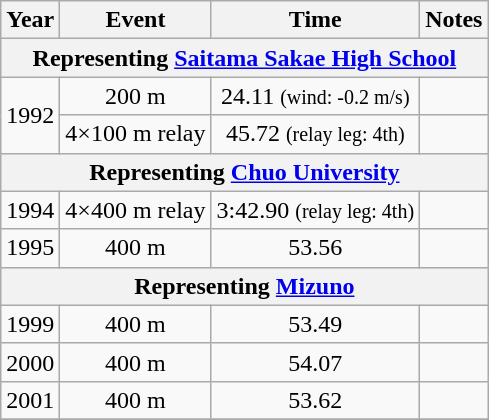<table class="wikitable sortable" style=text-align:center>
<tr>
<th>Year</th>
<th>Event</th>
<th>Time</th>
<th>Notes</th>
</tr>
<tr>
<th colspan="4">Representing <a href='#'>Saitama Sakae High School</a></th>
</tr>
<tr>
<td rowspan=2>1992</td>
<td>200 m</td>
<td>24.11 <small>(wind: -0.2 m/s)</small></td>
<td></td>
</tr>
<tr>
<td>4×100 m relay</td>
<td>45.72 <small>(relay leg: 4th)</small></td>
<td></td>
</tr>
<tr>
<th colspan="4">Representing <a href='#'>Chuo University</a></th>
</tr>
<tr>
<td>1994</td>
<td>4×400 m relay</td>
<td>3:42.90 <small>(relay leg: 4th)</small></td>
<td></td>
</tr>
<tr>
<td>1995</td>
<td>400 m</td>
<td>53.56</td>
<td></td>
</tr>
<tr>
<th colspan="4">Representing <a href='#'>Mizuno</a></th>
</tr>
<tr>
<td>1999</td>
<td>400 m</td>
<td>53.49</td>
<td></td>
</tr>
<tr>
<td>2000</td>
<td>400 m</td>
<td>54.07</td>
<td></td>
</tr>
<tr>
<td>2001</td>
<td>400 m</td>
<td>53.62</td>
<td></td>
</tr>
<tr>
</tr>
</table>
